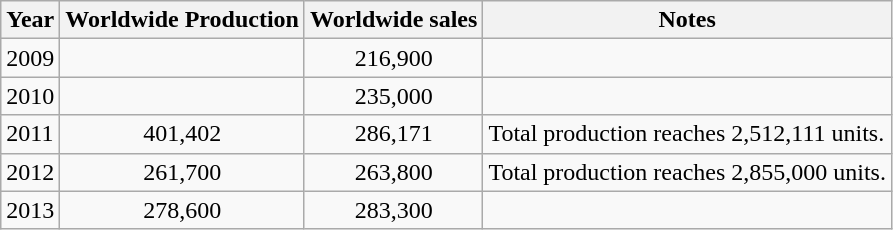<table class="wikitable">
<tr>
<th>Year</th>
<th>Worldwide Production</th>
<th>Worldwide sales</th>
<th>Notes</th>
</tr>
<tr>
<td>2009</td>
<td></td>
<td align="center">216,900</td>
<td></td>
</tr>
<tr>
<td>2010</td>
<td></td>
<td align="center">235,000</td>
<td></td>
</tr>
<tr>
<td>2011</td>
<td align="center">401,402</td>
<td align="center">286,171</td>
<td>Total production reaches 2,512,111 units.</td>
</tr>
<tr>
<td>2012</td>
<td align="center">261,700</td>
<td align="center">263,800</td>
<td>Total production reaches 2,855,000 units.</td>
</tr>
<tr>
<td>2013</td>
<td align="center">278,600</td>
<td align="center">283,300</td>
</tr>
</table>
